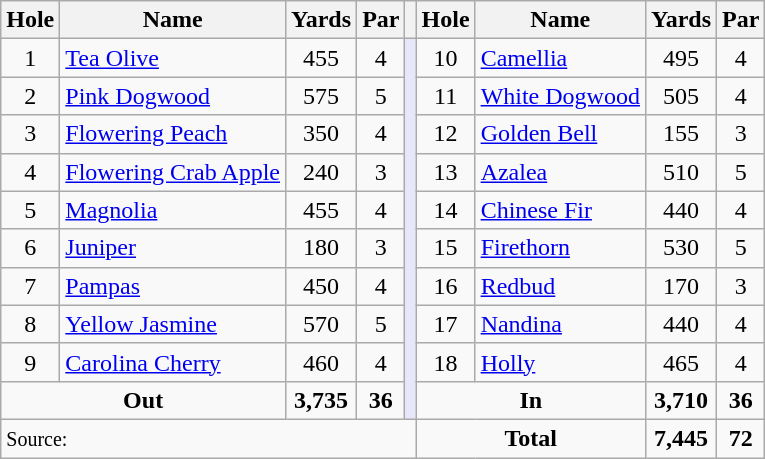<table class=wikitable style="text-align: center">
<tr>
<th>Hole</th>
<th>Name</th>
<th>Yards</th>
<th>Par</th>
<th></th>
<th>Hole</th>
<th>Name</th>
<th>Yards</th>
<th>Par</th>
</tr>
<tr>
<td>1</td>
<td align=left><a href='#'>Tea Olive</a></td>
<td>455</td>
<td>4</td>
<td rowspan=10 style="background:#E6E8FA;"></td>
<td>10</td>
<td align=left><a href='#'>Camellia</a></td>
<td>495</td>
<td>4</td>
</tr>
<tr>
<td>2</td>
<td align=left><a href='#'>Pink Dogwood</a></td>
<td>575</td>
<td>5</td>
<td>11</td>
<td align=left><a href='#'>White Dogwood</a></td>
<td>505</td>
<td>4</td>
</tr>
<tr>
<td>3</td>
<td align=left><a href='#'>Flowering Peach</a></td>
<td>350</td>
<td>4</td>
<td>12</td>
<td align=left><a href='#'>Golden Bell</a></td>
<td>155</td>
<td>3</td>
</tr>
<tr>
<td>4</td>
<td align=left><a href='#'>Flowering Crab Apple</a></td>
<td>240</td>
<td>3</td>
<td>13</td>
<td align=left><a href='#'>Azalea</a></td>
<td>510</td>
<td>5</td>
</tr>
<tr>
<td>5</td>
<td align=left><a href='#'>Magnolia</a></td>
<td>455</td>
<td>4</td>
<td>14</td>
<td align=left><a href='#'>Chinese Fir</a></td>
<td>440</td>
<td>4</td>
</tr>
<tr>
<td>6</td>
<td align=left><a href='#'>Juniper</a></td>
<td>180</td>
<td>3</td>
<td>15</td>
<td align=left><a href='#'>Firethorn</a></td>
<td>530</td>
<td>5</td>
</tr>
<tr>
<td>7</td>
<td align=left><a href='#'>Pampas</a></td>
<td>450</td>
<td>4</td>
<td>16</td>
<td align=left><a href='#'>Redbud</a></td>
<td>170</td>
<td>3</td>
</tr>
<tr>
<td>8</td>
<td align=left><a href='#'>Yellow Jasmine</a></td>
<td>570</td>
<td>5</td>
<td>17</td>
<td align=left><a href='#'>Nandina</a></td>
<td>440</td>
<td>4</td>
</tr>
<tr>
<td>9</td>
<td align=left><a href='#'>Carolina Cherry</a></td>
<td>460</td>
<td>4</td>
<td>18</td>
<td align=left><a href='#'>Holly</a></td>
<td>465</td>
<td>4</td>
</tr>
<tr>
<td colspan=2><strong>Out</strong></td>
<td><strong>3,735</strong></td>
<td><strong>36</strong></td>
<td colspan=2><strong>In</strong></td>
<td><strong>3,710</strong></td>
<td><strong>36</strong></td>
</tr>
<tr>
<td colspan=5 align=left><small>Source:</small></td>
<td colspan=2><strong>Total</strong></td>
<td><strong>7,445</strong></td>
<td><strong>72</strong></td>
</tr>
</table>
